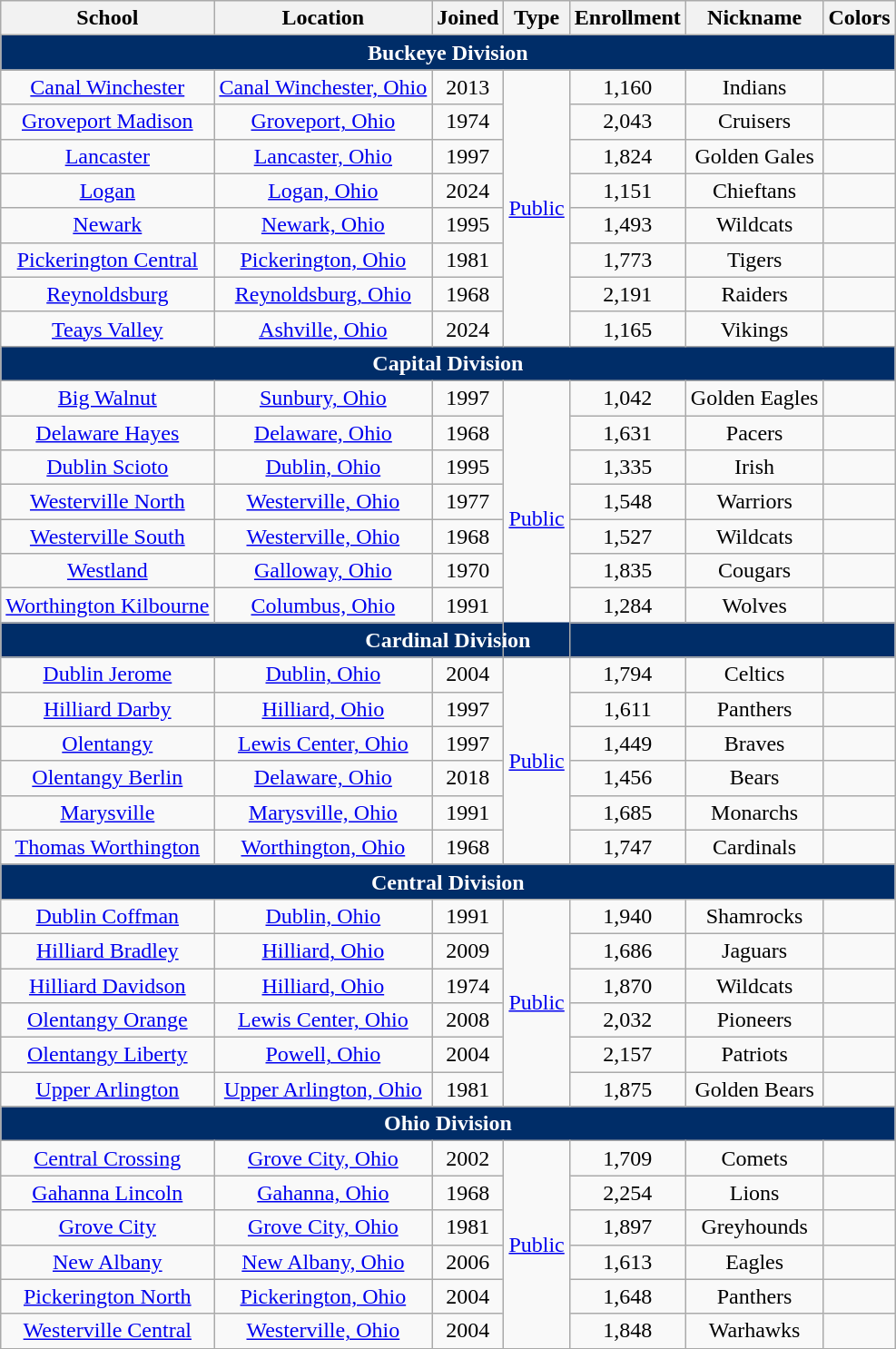<table class="wikitable sortable" style="text-align:center">
<tr>
<th>School</th>
<th>Location</th>
<th>Joined</th>
<th>Type</th>
<th>Enrollment</th>
<th>Nickname</th>
<th class="unsortable">Colors</th>
</tr>
<tr>
<th colspan="7" style="background: #002D68; color: white;">Buckeye Division</th>
</tr>
<tr>
<td><a href='#'>Canal Winchester</a></td>
<td><a href='#'>Canal Winchester, Ohio</a></td>
<td>2013</td>
<td rowspan="8"><a href='#'>Public</a></td>
<td>1,160</td>
<td>Indians</td>
<td> </td>
</tr>
<tr>
<td><a href='#'>Groveport Madison</a></td>
<td><a href='#'>Groveport, Ohio</a></td>
<td>1974</td>
<td>2,043</td>
<td>Cruisers</td>
<td> </td>
</tr>
<tr>
<td><a href='#'>Lancaster</a></td>
<td><a href='#'>Lancaster, Ohio</a></td>
<td>1997</td>
<td>1,824</td>
<td>Golden Gales</td>
<td> </td>
</tr>
<tr>
<td><a href='#'>Logan</a></td>
<td><a href='#'>Logan, Ohio</a></td>
<td>2024</td>
<td>1,151</td>
<td>Chieftans</td>
<td> </td>
</tr>
<tr>
<td><a href='#'>Newark</a></td>
<td><a href='#'>Newark, Ohio</a></td>
<td>1995</td>
<td>1,493</td>
<td>Wildcats</td>
<td> </td>
</tr>
<tr>
<td><a href='#'>Pickerington Central</a></td>
<td><a href='#'>Pickerington, Ohio</a></td>
<td>1981</td>
<td>1,773</td>
<td>Tigers</td>
<td> </td>
</tr>
<tr>
<td><a href='#'>Reynoldsburg</a></td>
<td><a href='#'>Reynoldsburg, Ohio</a></td>
<td>1968</td>
<td>2,191</td>
<td>Raiders</td>
<td> </td>
</tr>
<tr>
<td><a href='#'>Teays Valley</a></td>
<td><a href='#'>Ashville, Ohio</a></td>
<td>2024</td>
<td>1,165</td>
<td>Vikings</td>
<td> </td>
</tr>
<tr>
<th colspan="8" style="background: #002D68; color: white;">Capital Division</th>
</tr>
<tr>
<td><a href='#'>Big Walnut</a></td>
<td><a href='#'>Sunbury, Ohio</a></td>
<td>1997</td>
<td rowspan="8"><a href='#'>Public</a></td>
<td>1,042</td>
<td>Golden Eagles</td>
<td> </td>
</tr>
<tr>
<td><a href='#'>Delaware Hayes</a></td>
<td><a href='#'>Delaware, Ohio</a></td>
<td>1968</td>
<td>1,631</td>
<td>Pacers</td>
<td> </td>
</tr>
<tr>
<td><a href='#'>Dublin Scioto</a></td>
<td><a href='#'>Dublin, Ohio</a></td>
<td>1995</td>
<td>1,335</td>
<td>Irish</td>
<td> </td>
</tr>
<tr>
<td><a href='#'>Westerville North</a></td>
<td><a href='#'>Westerville, Ohio</a></td>
<td>1977</td>
<td>1,548</td>
<td>Warriors</td>
<td> </td>
</tr>
<tr>
<td><a href='#'>Westerville South</a></td>
<td><a href='#'>Westerville, Ohio</a></td>
<td>1968</td>
<td>1,527</td>
<td>Wildcats</td>
<td> </td>
</tr>
<tr>
<td><a href='#'>Westland</a></td>
<td><a href='#'>Galloway, Ohio</a></td>
<td>1970</td>
<td>1,835</td>
<td>Cougars</td>
<td> </td>
</tr>
<tr>
<td><a href='#'>Worthington Kilbourne</a></td>
<td><a href='#'>Columbus, Ohio</a></td>
<td>1991</td>
<td>1,284</td>
<td>Wolves</td>
<td> </td>
</tr>
<tr>
<th colspan="7" style="background: #002D68; color: white;">Cardinal Division</th>
</tr>
<tr>
<td><a href='#'>Dublin Jerome</a></td>
<td><a href='#'>Dublin, Ohio</a></td>
<td>2004</td>
<td rowspan="6"><a href='#'>Public</a></td>
<td>1,794</td>
<td>Celtics</td>
<td> </td>
</tr>
<tr>
<td><a href='#'>Hilliard Darby</a></td>
<td><a href='#'>Hilliard, Ohio</a></td>
<td>1997</td>
<td>1,611</td>
<td>Panthers</td>
<td>  </td>
</tr>
<tr>
<td><a href='#'>Olentangy</a></td>
<td><a href='#'>Lewis Center, Ohio</a></td>
<td>1997</td>
<td>1,449</td>
<td>Braves</td>
<td> </td>
</tr>
<tr>
<td><a href='#'>Olentangy Berlin</a></td>
<td><a href='#'>Delaware, Ohio</a></td>
<td>2018</td>
<td>1,456</td>
<td>Bears</td>
<td> </td>
</tr>
<tr>
<td><a href='#'>Marysville</a></td>
<td><a href='#'>Marysville, Ohio</a></td>
<td>1991</td>
<td>1,685</td>
<td>Monarchs</td>
<td> </td>
</tr>
<tr>
<td><a href='#'>Thomas Worthington</a></td>
<td><a href='#'>Worthington, Ohio</a></td>
<td>1968</td>
<td>1,747</td>
<td>Cardinals</td>
<td> </td>
</tr>
<tr>
<th colspan="7" style="background: #002D68; color: white;">Central Division</th>
</tr>
<tr>
<td><a href='#'>Dublin Coffman</a></td>
<td><a href='#'>Dublin, Ohio</a></td>
<td>1991</td>
<td rowspan="6"><a href='#'>Public</a></td>
<td>1,940</td>
<td>Shamrocks</td>
<td>  </td>
</tr>
<tr>
<td><a href='#'>Hilliard Bradley</a></td>
<td><a href='#'>Hilliard, Ohio</a></td>
<td>2009</td>
<td>1,686</td>
<td>Jaguars</td>
<td>  </td>
</tr>
<tr>
<td><a href='#'>Hilliard Davidson</a></td>
<td><a href='#'>Hilliard, Ohio</a></td>
<td>1974</td>
<td>1,870</td>
<td>Wildcats</td>
<td> </td>
</tr>
<tr>
<td><a href='#'>Olentangy Orange</a></td>
<td><a href='#'>Lewis Center, Ohio</a></td>
<td>2008</td>
<td>2,032</td>
<td>Pioneers</td>
<td> </td>
</tr>
<tr>
<td><a href='#'>Olentangy Liberty</a></td>
<td><a href='#'>Powell, Ohio</a></td>
<td>2004</td>
<td>2,157</td>
<td>Patriots</td>
<td> </td>
</tr>
<tr>
<td><a href='#'>Upper Arlington</a></td>
<td><a href='#'>Upper Arlington, Ohio</a></td>
<td>1981</td>
<td>1,875</td>
<td>Golden Bears</td>
<td>  </td>
</tr>
<tr>
<th colspan="7" style="background: #002D68; color: white;">Ohio Division</th>
</tr>
<tr>
<td><a href='#'>Central Crossing</a></td>
<td><a href='#'>Grove City, Ohio</a></td>
<td>2002</td>
<td rowspan="6"><a href='#'>Public</a></td>
<td>1,709</td>
<td>Comets</td>
<td> </td>
</tr>
<tr>
<td><a href='#'>Gahanna Lincoln</a></td>
<td><a href='#'>Gahanna, Ohio</a></td>
<td>1968</td>
<td>2,254</td>
<td>Lions</td>
<td> </td>
</tr>
<tr>
<td><a href='#'>Grove City</a></td>
<td><a href='#'>Grove City, Ohio</a></td>
<td>1981</td>
<td>1,897</td>
<td>Greyhounds</td>
<td> </td>
</tr>
<tr>
<td><a href='#'>New Albany</a></td>
<td><a href='#'>New Albany, Ohio</a></td>
<td>2006</td>
<td>1,613</td>
<td>Eagles</td>
<td> </td>
</tr>
<tr>
<td><a href='#'>Pickerington North</a></td>
<td><a href='#'>Pickerington, Ohio</a></td>
<td>2004</td>
<td>1,648</td>
<td>Panthers</td>
<td>  </td>
</tr>
<tr>
<td><a href='#'>Westerville Central</a></td>
<td><a href='#'>Westerville, Ohio</a></td>
<td>2004</td>
<td>1,848</td>
<td>Warhawks</td>
<td> </td>
</tr>
<tr>
</tr>
</table>
